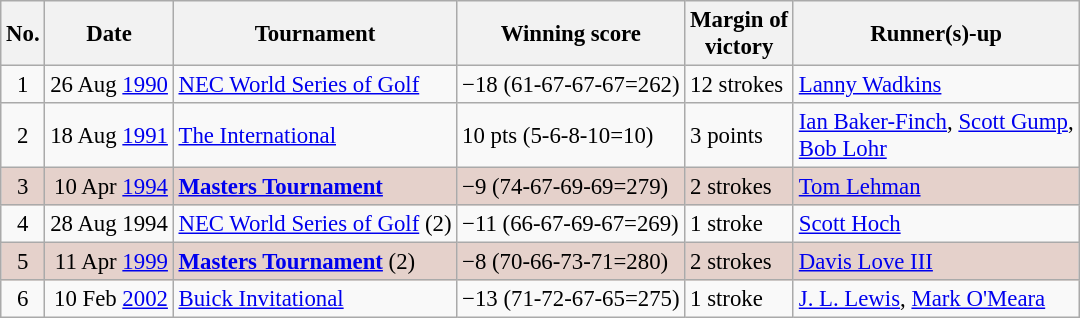<table class="wikitable" style="font-size:95%;">
<tr>
<th>No.</th>
<th>Date</th>
<th>Tournament</th>
<th>Winning score</th>
<th>Margin of<br>victory</th>
<th>Runner(s)-up</th>
</tr>
<tr>
<td align=center>1</td>
<td align=right>26 Aug <a href='#'>1990</a></td>
<td><a href='#'>NEC World Series of Golf</a></td>
<td>−18 (61-67-67-67=262)</td>
<td>12 strokes</td>
<td> <a href='#'>Lanny Wadkins</a></td>
</tr>
<tr>
<td align=center>2</td>
<td align=right>18 Aug <a href='#'>1991</a></td>
<td><a href='#'>The International</a></td>
<td>10 pts (5-6-8-10=10)</td>
<td>3 points</td>
<td> <a href='#'>Ian Baker-Finch</a>,  <a href='#'>Scott Gump</a>,<br> <a href='#'>Bob Lohr</a></td>
</tr>
<tr style="background:#e5d1cb;">
<td align=center>3</td>
<td align=right>10 Apr <a href='#'>1994</a></td>
<td><strong><a href='#'>Masters Tournament</a></strong></td>
<td>−9 (74-67-69-69=279)</td>
<td>2 strokes</td>
<td> <a href='#'>Tom Lehman</a></td>
</tr>
<tr>
<td align=center>4</td>
<td align=right>28 Aug 1994</td>
<td><a href='#'>NEC World Series of Golf</a> (2)</td>
<td>−11 (66-67-69-67=269)</td>
<td>1 stroke</td>
<td> <a href='#'>Scott Hoch</a></td>
</tr>
<tr style="background:#e5d1cb;">
<td align=center>5</td>
<td align=right>11 Apr <a href='#'>1999</a></td>
<td><strong><a href='#'>Masters Tournament</a></strong> (2)</td>
<td>−8 (70-66-73-71=280)</td>
<td>2 strokes</td>
<td> <a href='#'>Davis Love III</a></td>
</tr>
<tr>
<td align=center>6</td>
<td align=right>10 Feb <a href='#'>2002</a></td>
<td><a href='#'>Buick Invitational</a></td>
<td>−13 (71-72-67-65=275)</td>
<td>1 stroke</td>
<td> <a href='#'>J. L. Lewis</a>,  <a href='#'>Mark O'Meara</a></td>
</tr>
</table>
